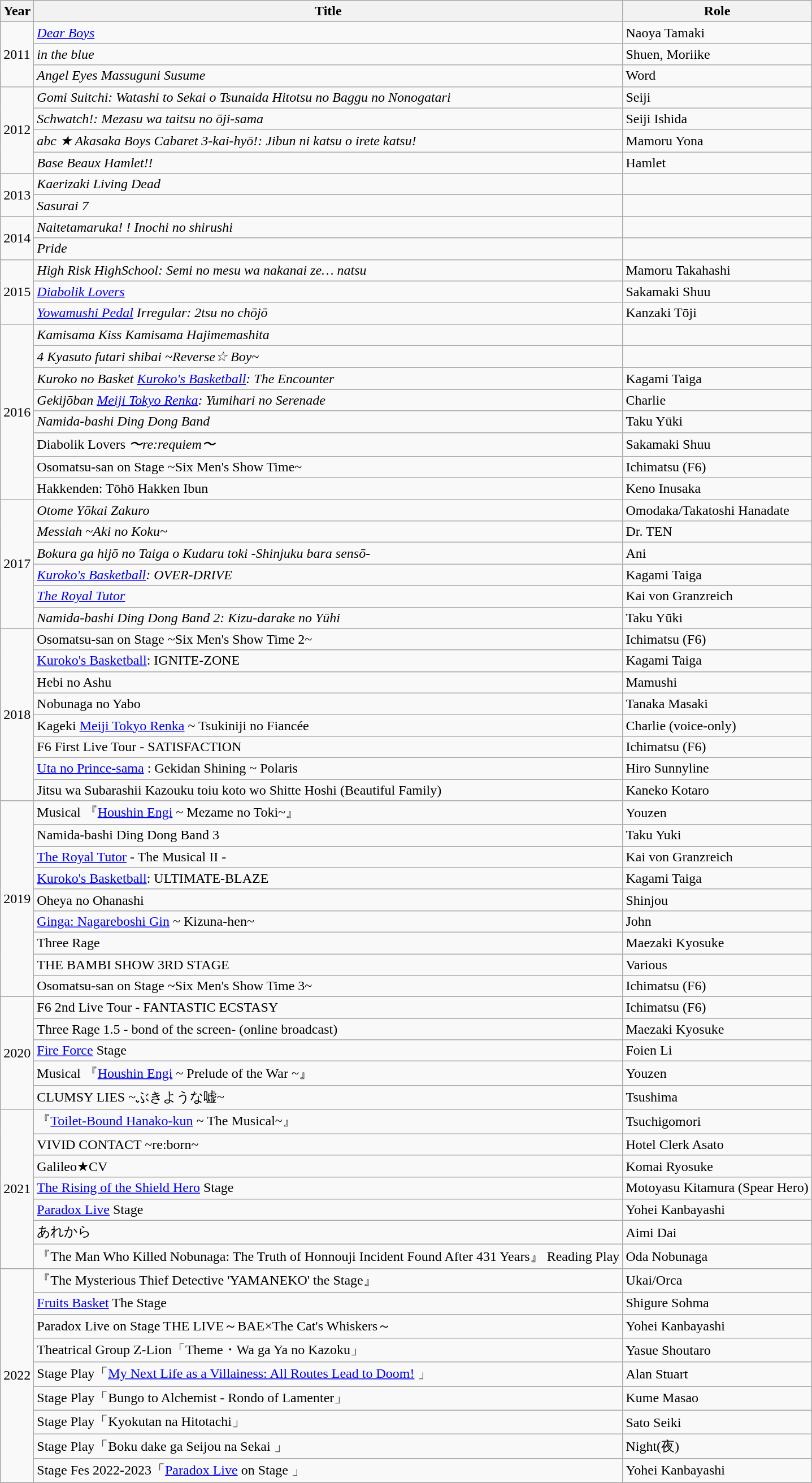<table class="wikitable">
<tr>
<th>Year</th>
<th>Title</th>
<th>Role</th>
</tr>
<tr>
<td rowspan="3">2011</td>
<td><em><a href='#'>Dear Boys</a></em></td>
<td>Naoya Tamaki</td>
</tr>
<tr>
<td><em>in the blue</em></td>
<td>Shuen, Moriike</td>
</tr>
<tr>
<td><em>Angel Eyes Massuguni Susume</em></td>
<td>Word</td>
</tr>
<tr>
<td rowspan="4">2012</td>
<td><em>Gomi Suitchi: Watashi to Sekai o Tsunaida Hitotsu no Baggu no Nonogatari</em></td>
<td>Seiji</td>
</tr>
<tr>
<td><em>Schwatch!: Mezasu wa taitsu no ōji-sama</em></td>
<td>Seiji Ishida</td>
</tr>
<tr>
<td><em>abc ★ Akasaka Boys Cabaret 3-kai-hyō!: Jibun ni katsu o irete katsu!</em></td>
<td>Mamoru Yona</td>
</tr>
<tr>
<td><em>Base Beaux Hamlet!!</em></td>
<td>Hamlet</td>
</tr>
<tr>
<td rowspan="2">2013</td>
<td><em>Kaerizaki Living Dead</em></td>
<td></td>
</tr>
<tr>
<td><em>Sasurai 7</em></td>
<td></td>
</tr>
<tr>
<td rowspan="2">2014</td>
<td><em>Naitetamaruka! ! Inochi no shirushi</em></td>
<td></td>
</tr>
<tr>
<td><em>Pride</em></td>
<td></td>
</tr>
<tr>
<td rowspan="3">2015</td>
<td><em>High Risk HighSchool: Semi no mesu wa nakanai ze… natsu</em></td>
<td>Mamoru Takahashi</td>
</tr>
<tr>
<td><em><a href='#'>Diabolik Lovers</a></em></td>
<td>Sakamaki Shuu</td>
</tr>
<tr>
<td><em><a href='#'>Yowamushi Pedal</a> Irregular: 2tsu no chōjō</em></td>
<td>Kanzaki Tōji</td>
</tr>
<tr>
<td rowspan="8">2016</td>
<td><em>Kamisama Kiss Kamisama Hajimemashita</em></td>
<td></td>
</tr>
<tr>
<td><em>4 Kyasuto futari shibai ~Reverse☆ Boy~</em></td>
<td></td>
</tr>
<tr>
<td><em>Kuroko no Basket <a href='#'>Kuroko's Basketball</a>: The Encounter</em></td>
<td>Kagami Taiga</td>
</tr>
<tr>
<td><em>Gekijōban <a href='#'>Meiji Tokyo Renka</a>: Yumihari no Serenade</em></td>
<td>Charlie</td>
</tr>
<tr>
<td><em>Namida-bashi Ding Dong Band</em></td>
<td>Taku Yūki</td>
</tr>
<tr>
<td>Diabolik Lovers <em>〜re:requiem〜</em></td>
<td>Sakamaki Shuu</td>
</tr>
<tr>
<td>Osomatsu-san on Stage ~Six Men's Show Time~<em></td>
<td>Ichimatsu (F6)</td>
</tr>
<tr>
<td>Hakkenden: Tōhō Hakken Ibun</em></td>
<td>Keno Inusaka</td>
</tr>
<tr>
<td rowspan="6">2017</td>
<td><em>Otome Yōkai Zakuro</em></td>
<td>Omodaka/Takatoshi Hanadate</td>
</tr>
<tr>
<td><em>Messiah ~Aki no Koku~</em></td>
<td>Dr. TEN</td>
</tr>
<tr>
<td><em>Bokura ga hijō no Taiga o Kudaru toki -Shinjuku bara sensō-</em></td>
<td>Ani</td>
</tr>
<tr>
<td><em><a href='#'>Kuroko's Basketball</a>: OVER-DRIVE</em></td>
<td>Kagami Taiga</td>
</tr>
<tr>
<td><em><a href='#'>The Royal Tutor</a></em></td>
<td>Kai von Granzreich</td>
</tr>
<tr>
<td><em>Namida-bashi Ding Dong Band 2: Kizu-darake no Yūhi</em></td>
<td>Taku Yūki</td>
</tr>
<tr>
<td rowspan="8">2018</td>
<td>Osomatsu-san on Stage ~Six Men's Show Time 2~<em></td>
<td>Ichimatsu (F6)</td>
</tr>
<tr>
<td></em><a href='#'>Kuroko's Basketball</a>: IGNITE-ZONE<em></td>
<td>Kagami Taiga</td>
</tr>
<tr>
<td></em>Hebi no Ashu<em></td>
<td>Mamushi</td>
</tr>
<tr>
<td></em>Nobunaga no Yabo<em></td>
<td>Tanaka Masaki</td>
</tr>
<tr>
<td></em>Kageki <a href='#'>Meiji Tokyo Renka</a> ~ Tsukiniji no Fiancée<em></td>
<td>Charlie (voice-only)</td>
</tr>
<tr>
<td></em>F6 First Live Tour - SATISFACTION<em></td>
<td>Ichimatsu (F6)</td>
</tr>
<tr>
<td></em> <a href='#'>Uta no Prince-sama</a> : Gekidan Shining ~ Polaris<em></td>
<td>Hiro Sunnyline</td>
</tr>
<tr>
<td></em>Jitsu wa Subarashii Kazouku toiu koto wo Shitte Hoshi (Beautiful Family)<em></td>
<td>Kaneko Kotaro</td>
</tr>
<tr>
<td rowspan="9">2019</td>
<td></em>Musical 『<a href='#'>Houshin Engi</a> ~ Mezame no Toki~』<em></td>
<td>Youzen</td>
</tr>
<tr>
<td></em>Namida-bashi Ding Dong Band 3<em></td>
<td>Taku Yuki</td>
</tr>
<tr>
<td></em><a href='#'>The Royal Tutor</a> - The Musical II - <em></td>
<td>Kai von Granzreich</td>
</tr>
<tr>
<td></em><a href='#'>Kuroko's Basketball</a>: ULTIMATE-BLAZE<em></td>
<td>Kagami Taiga</td>
</tr>
<tr>
<td></em>Oheya no Ohanashi<em></td>
<td>Shinjou</td>
</tr>
<tr>
<td></em><a href='#'>Ginga: Nagareboshi Gin</a> ~ Kizuna-hen~<em></td>
<td>John</td>
</tr>
<tr>
<td></em>Three Rage<em></td>
<td>Maezaki Kyosuke</td>
</tr>
<tr>
<td></em>THE BAMBI SHOW 3RD STAGE<em></td>
<td>Various</td>
</tr>
<tr>
<td>Osomatsu-san on Stage ~Six Men's Show Time 3~</em></td>
<td>Ichimatsu (F6)</td>
</tr>
<tr>
<td rowspan="5">2020</td>
<td>F6 2nd Live Tour - FANTASTIC ECSTASY<em></td>
<td>Ichimatsu (F6)</td>
</tr>
<tr>
<td></em>Three Rage 1.5 - bond of the screen- (online broadcast)<em></td>
<td>Maezaki Kyosuke</td>
</tr>
<tr>
<td></em><a href='#'>Fire Force</a> Stage<em></td>
<td>Foien Li</td>
</tr>
<tr>
<td></em>Musical 『<a href='#'>Houshin Engi</a> ~ Prelude of the War ~』<em></td>
<td>Youzen</td>
</tr>
<tr>
<td></em> CLUMSY LIES ~ぶきような嘘~<em></td>
<td>Tsushima</td>
</tr>
<tr>
<td rowspan="7">2021</td>
<td></em>『<a href='#'>Toilet-Bound Hanako-kun</a> ~ The Musical~』<em></td>
<td>Tsuchigomori</td>
</tr>
<tr>
<td></em>VIVID CONTACT ~re:born~<em></td>
<td>Hotel Clerk Asato</td>
</tr>
<tr>
<td></em>Galileo★CV<em></td>
<td>Komai Ryosuke</td>
</tr>
<tr>
<td></em><a href='#'>The Rising of the Shield Hero</a> Stage<em></td>
<td>Motoyasu Kitamura (Spear Hero)</td>
</tr>
<tr>
<td></em><a href='#'>Paradox Live</a> Stage<em></td>
<td>Yohei Kanbayashi</td>
</tr>
<tr>
<td></em>あれから<em></td>
<td>Aimi Dai</td>
</tr>
<tr>
<td></em>『The Man Who Killed Nobunaga: The Truth of Honnouji Incident Found After 431 Years』 Reading Play<em></td>
<td>Oda Nobunaga</td>
</tr>
<tr>
<td rowspan="9">2022</td>
<td></em>『The Mysterious Thief Detective 'YAMANEKO' the Stage』<em></td>
<td>Ukai/Orca</td>
</tr>
<tr>
<td></em><a href='#'>Fruits Basket</a> The Stage<em></td>
<td>Shigure Sohma</td>
</tr>
<tr>
<td></em>Paradox Live on Stage THE LIVE～BAE×The Cat's Whiskers～<em></td>
<td>Yohei Kanbayashi</td>
</tr>
<tr>
<td></em>Theatrical Group Z-Lion「Theme・Wa ga Ya no Kazoku」<em></td>
<td>Yasue Shoutaro</td>
</tr>
<tr>
<td></em>Stage Play「<a href='#'>My Next Life as a Villainess: All Routes Lead to Doom!</a> 」<em></td>
<td>Alan Stuart</td>
</tr>
<tr>
<td></em>Stage Play「Bungo to Alchemist - Rondo of Lamenter」<em></td>
<td>Kume Masao</td>
</tr>
<tr>
<td></em>Stage Play「Kyokutan na Hitotachi」<em></td>
<td>Sato Seiki</td>
</tr>
<tr>
<td></em>Stage Play「Boku dake ga Seijou na Sekai 」<em></td>
<td>Night(夜)</td>
</tr>
<tr>
<td></em>Stage Fes 2022-2023「<a href='#'>Paradox Live</a> on Stage 」<em></td>
<td>Yohei Kanbayashi</td>
</tr>
<tr>
</tr>
</table>
